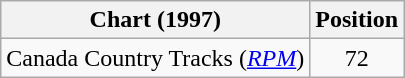<table class="wikitable sortable">
<tr>
<th scope="col">Chart (1997)</th>
<th scope="col">Position</th>
</tr>
<tr>
<td>Canada Country Tracks (<em><a href='#'>RPM</a></em>)</td>
<td align="center">72</td>
</tr>
</table>
